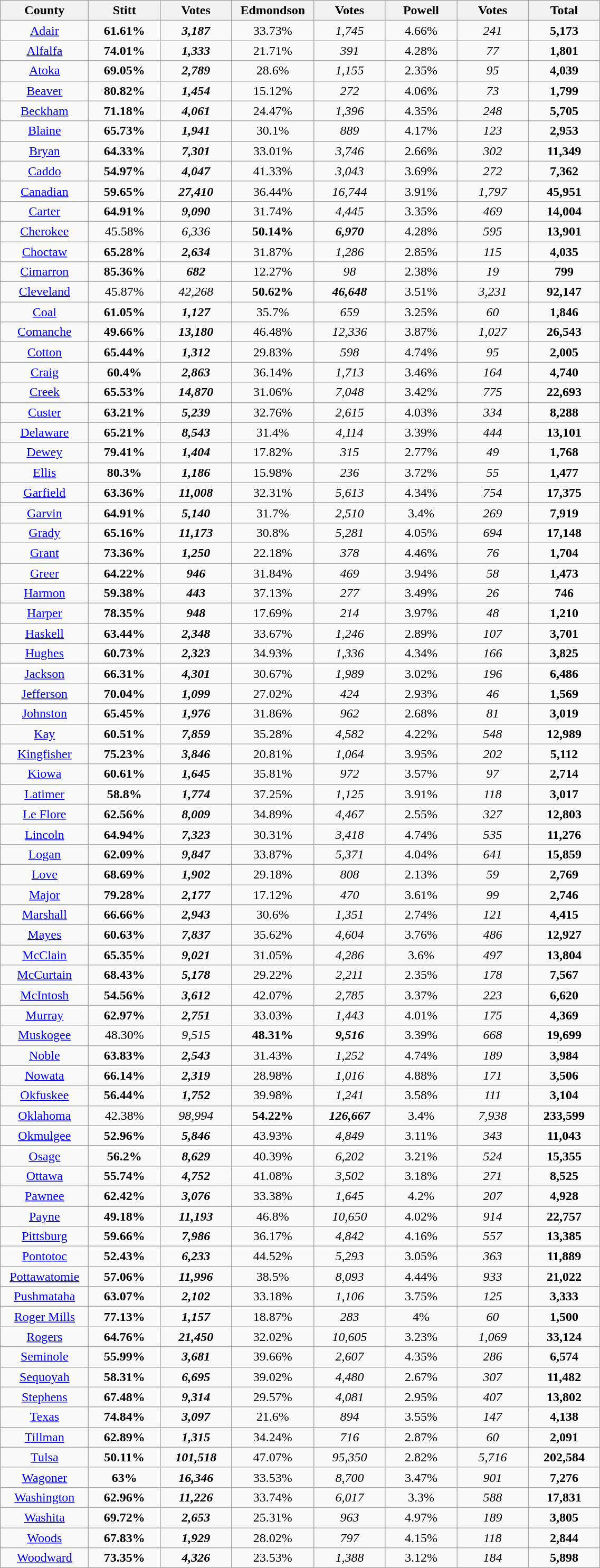<table width="60%" class="wikitable sortable">
<tr>
<th width="11%">County</th>
<th width="10%">Stitt</th>
<th width="10%">Votes</th>
<th width="10%">Edmondson</th>
<th width="10%">Votes</th>
<th width="10%">Powell</th>
<th width="10%">Votes</th>
<th width="10%">Total</th>
</tr>
<tr>
<td align="center"><a href='#'>Adair</a></td>
<td align="center"><strong>61.61%</strong></td>
<td align="center"><strong><em>3,187</em></strong></td>
<td align="center">33.73%</td>
<td align="center"><em>1,745</em></td>
<td align="center">4.66%</td>
<td align="center"><em>241</em></td>
<td align="center"><strong>5,173</strong></td>
</tr>
<tr>
<td align="center"><a href='#'>Alfalfa</a></td>
<td align="center"><strong>74.01%</strong></td>
<td align="center"><strong><em>1,333</em></strong></td>
<td align="center">21.71%</td>
<td align="center"><em>391</em></td>
<td align="center">4.28%</td>
<td align="center"><em>77</em></td>
<td align="center"><strong>1,801</strong></td>
</tr>
<tr>
<td align="center"><a href='#'>Atoka</a></td>
<td align="center"><strong>69.05%</strong></td>
<td align="center"><strong><em>2,789</em></strong></td>
<td align="center">28.6%</td>
<td align="center"><em>1,155</em></td>
<td align="center">2.35%</td>
<td align="center"><em>95</em></td>
<td align="center"><strong>4,039</strong></td>
</tr>
<tr>
<td align="center"><a href='#'>Beaver</a></td>
<td align="center"><strong>80.82%</strong></td>
<td align="center"><strong><em>1,454</em></strong></td>
<td align="center">15.12%</td>
<td align="center"><em>272</em></td>
<td align="center">4.06%</td>
<td align="center"><em>73</em></td>
<td align="center"><strong>1,799</strong></td>
</tr>
<tr>
<td align="center"><a href='#'>Beckham</a></td>
<td align="center"><strong>71.18%</strong></td>
<td align="center"><strong><em>4,061</em></strong></td>
<td align="center">24.47%</td>
<td align="center"><em>1,396</em></td>
<td align="center">4.35%</td>
<td align="center"><em>248</em></td>
<td align="center"><strong>5,705</strong></td>
</tr>
<tr>
<td align="center"><a href='#'>Blaine</a></td>
<td align="center"><strong>65.73%</strong></td>
<td align="center"><strong><em>1,941</em></strong></td>
<td align="center">30.1%</td>
<td align="center"><em>889</em></td>
<td align="center">4.17%</td>
<td align="center"><em>123</em></td>
<td align="center"><strong>2,953</strong></td>
</tr>
<tr>
<td align="center"><a href='#'>Bryan</a></td>
<td align="center"><strong>64.33%</strong></td>
<td align="center"><strong><em>7,301</em></strong></td>
<td align="center">33.01%</td>
<td align="center"><em>3,746</em></td>
<td align="center">2.66%</td>
<td align="center"><em>302</em></td>
<td align="center"><strong>11,349</strong></td>
</tr>
<tr>
<td align="center"><a href='#'>Caddo</a></td>
<td align="center"><strong>54.97%</strong></td>
<td align="center"><strong><em>4,047</em></strong></td>
<td align="center">41.33%</td>
<td align="center"><em>3,043</em></td>
<td align="center">3.69%</td>
<td align="center"><em>272</em></td>
<td align="center"><strong>7,362</strong></td>
</tr>
<tr>
<td align="center"><a href='#'>Canadian</a></td>
<td align="center"><strong>59.65%</strong></td>
<td align="center"><strong><em>27,410</em></strong></td>
<td align="center">36.44%</td>
<td align="center"><em>16,744</em></td>
<td align="center">3.91%</td>
<td align="center"><em>1,797</em></td>
<td align="center"><strong>45,951</strong></td>
</tr>
<tr>
<td align="center"><a href='#'>Carter</a></td>
<td align="center"><strong>64.91%</strong></td>
<td align="center"><strong><em>9,090</em></strong></td>
<td align="center">31.74%</td>
<td align="center"><em>4,445</em></td>
<td align="center">3.35%</td>
<td align="center"><em>469</em></td>
<td align="center"><strong>14,004</strong></td>
</tr>
<tr>
<td align="center"><a href='#'>Cherokee</a></td>
<td align="center">45.58%</td>
<td align="center"><em>6,336</em></td>
<td align="center"><strong>50.14%</strong></td>
<td align="center"><strong><em>6,970</em></strong></td>
<td align="center">4.28%</td>
<td align="center"><em>595</em></td>
<td align="center"><strong>13,901</strong></td>
</tr>
<tr>
<td align="center"><a href='#'>Choctaw</a></td>
<td align="center"><strong>65.28%</strong></td>
<td align="center"><strong><em>2,634</em></strong></td>
<td align="center">31.87%</td>
<td align="center"><em>1,286</em></td>
<td align="center">2.85%</td>
<td align="center"><em>115</em></td>
<td align="center"><strong>4,035</strong></td>
</tr>
<tr>
<td align="center"><a href='#'>Cimarron</a></td>
<td align="center"><strong>85.36%</strong></td>
<td align="center"><strong><em>682</em></strong></td>
<td align="center">12.27%</td>
<td align="center"><em>98</em></td>
<td align="center">2.38%</td>
<td align="center"><em>19</em></td>
<td align="center"><strong>799</strong></td>
</tr>
<tr>
<td align="center"><a href='#'>Cleveland</a></td>
<td align="center">45.87%</td>
<td align="center"><em>42,268</em></td>
<td align="center"><strong>50.62%</strong></td>
<td align="center"><strong><em>46,648</em></strong></td>
<td align="center">3.51%</td>
<td align="center"><em>3,231</em></td>
<td align="center"><strong>92,147</strong></td>
</tr>
<tr>
<td align="center"><a href='#'>Coal</a></td>
<td align="center"><strong>61.05%</strong></td>
<td align="center"><strong><em>1,127</em></strong></td>
<td align="center">35.7%</td>
<td align="center"><em>659</em></td>
<td align="center">3.25%</td>
<td align="center"><em>60</em></td>
<td align="center"><strong>1,846</strong></td>
</tr>
<tr>
<td align="center"><a href='#'>Comanche</a></td>
<td align="center"><strong>49.66%</strong></td>
<td align="center"><strong><em>13,180</em></strong></td>
<td align="center">46.48%</td>
<td align="center"><em>12,336</em></td>
<td align="center">3.87%</td>
<td align="center"><em>1,027</em></td>
<td align="center"><strong>26,543</strong></td>
</tr>
<tr>
<td align="center"><a href='#'>Cotton</a></td>
<td align="center"><strong>65.44%</strong></td>
<td align="center"><strong><em>1,312</em></strong></td>
<td align="center">29.83%</td>
<td align="center"><em>598</em></td>
<td align="center">4.74%</td>
<td align="center"><em>95</em></td>
<td align="center"><strong>2,005</strong></td>
</tr>
<tr>
<td align="center"><a href='#'>Craig</a></td>
<td align="center"><strong>60.4%</strong></td>
<td align="center"><strong><em>2,863</em></strong></td>
<td align="center">36.14%</td>
<td align="center"><em>1,713</em></td>
<td align="center">3.46%</td>
<td align="center"><em>164</em></td>
<td align="center"><strong>4,740</strong></td>
</tr>
<tr>
<td align="center"><a href='#'>Creek</a></td>
<td align="center"><strong>65.53%</strong></td>
<td align="center"><strong><em>14,870</em></strong></td>
<td align="center">31.06%</td>
<td align="center"><em>7,048</em></td>
<td align="center">3.42%</td>
<td align="center"><em>775</em></td>
<td align="center"><strong>22,693</strong></td>
</tr>
<tr>
<td align="center"><a href='#'>Custer</a></td>
<td align="center"><strong>63.21%</strong></td>
<td align="center"><strong><em>5,239</em></strong></td>
<td align="center">32.76%</td>
<td align="center"><em>2,615</em></td>
<td align="center">4.03%</td>
<td align="center"><em>334</em></td>
<td align="center"><strong>8,288</strong></td>
</tr>
<tr>
<td align="center"><a href='#'>Delaware</a></td>
<td align="center"><strong>65.21%</strong></td>
<td align="center"><strong><em>8,543</em></strong></td>
<td align="center">31.4%</td>
<td align="center"><em>4,114</em></td>
<td align="center">3.39%</td>
<td align="center"><em>444</em></td>
<td align="center"><strong>13,101</strong></td>
</tr>
<tr>
<td align="center"><a href='#'>Dewey</a></td>
<td align="center"><strong>79.41%</strong></td>
<td align="center"><strong><em>1,404</em></strong></td>
<td align="center">17.82%</td>
<td align="center"><em>315</em></td>
<td align="center">2.77%</td>
<td align="center"><em>49</em></td>
<td align="center"><strong>1,768</strong></td>
</tr>
<tr>
<td align="center"><a href='#'>Ellis</a></td>
<td align="center"><strong>80.3%</strong></td>
<td align="center"><strong><em>1,186</em></strong></td>
<td align="center">15.98%</td>
<td align="center"><em>236</em></td>
<td align="center">3.72%</td>
<td align="center"><em>55</em></td>
<td align="center"><strong>1,477</strong></td>
</tr>
<tr>
<td align="center"><a href='#'>Garfield</a></td>
<td align="center"><strong>63.36%</strong></td>
<td align="center"><strong><em>11,008</em></strong></td>
<td align="center">32.31%</td>
<td align="center"><em>5,613</em></td>
<td align="center">4.34%</td>
<td align="center"><em>754</em></td>
<td align="center"><strong>17,375</strong></td>
</tr>
<tr>
<td align="center"><a href='#'>Garvin</a></td>
<td align="center"><strong>64.91%</strong></td>
<td align="center"><strong><em>5,140</em></strong></td>
<td align="center">31.7%</td>
<td align="center"><em>2,510</em></td>
<td align="center">3.4%</td>
<td align="center"><em>269</em></td>
<td align="center"><strong>7,919</strong></td>
</tr>
<tr>
<td align="center"><a href='#'>Grady</a></td>
<td align="center"><strong>65.16%</strong></td>
<td align="center"><strong><em>11,173</em></strong></td>
<td align="center">30.8%</td>
<td align="center"><em>5,281</em></td>
<td align="center">4.05%</td>
<td align="center"><em>694</em></td>
<td align="center"><strong>17,148</strong></td>
</tr>
<tr>
<td align="center"><a href='#'>Grant</a></td>
<td align="center"><strong>73.36%</strong></td>
<td align="center"><strong><em>1,250</em></strong></td>
<td align="center">22.18%</td>
<td align="center"><em>378</em></td>
<td align="center">4.46%</td>
<td align="center"><em>76</em></td>
<td align="center"><strong>1,704</strong></td>
</tr>
<tr>
<td align="center"><a href='#'>Greer</a></td>
<td align="center"><strong>64.22%</strong></td>
<td align="center"><strong><em>946</em></strong></td>
<td align="center">31.84%</td>
<td align="center"><em>469</em></td>
<td align="center">3.94%</td>
<td align="center"><em>58</em></td>
<td align="center"><strong>1,473</strong></td>
</tr>
<tr>
<td align="center"><a href='#'>Harmon</a></td>
<td align="center"><strong>59.38%</strong></td>
<td align="center"><strong><em>443</em></strong></td>
<td align="center">37.13%</td>
<td align="center"><em>277</em></td>
<td align="center">3.49%</td>
<td align="center"><em>26</em></td>
<td align="center"><strong>746</strong></td>
</tr>
<tr>
<td align="center"><a href='#'>Harper</a></td>
<td align="center"><strong>78.35%</strong></td>
<td align="center"><strong><em>948</em></strong></td>
<td align="center">17.69%</td>
<td align="center"><em>214</em></td>
<td align="center">3.97%</td>
<td align="center"><em>48</em></td>
<td align="center"><strong>1,210</strong></td>
</tr>
<tr>
<td align="center"><a href='#'>Haskell</a></td>
<td align="center"><strong>63.44%</strong></td>
<td align="center"><strong><em>2,348</em></strong></td>
<td align="center">33.67%</td>
<td align="center"><em>1,246</em></td>
<td align="center">2.89%</td>
<td align="center"><em>107</em></td>
<td align="center"><strong>3,701</strong></td>
</tr>
<tr>
<td align="center"><a href='#'>Hughes</a></td>
<td align="center"><strong>60.73%</strong></td>
<td align="center"><strong><em>2,323</em></strong></td>
<td align="center">34.93%</td>
<td align="center"><em>1,336</em></td>
<td align="center">4.34%</td>
<td align="center"><em>166</em></td>
<td align="center"><strong>3,825</strong></td>
</tr>
<tr>
<td align="center"><a href='#'>Jackson</a></td>
<td align="center"><strong>66.31%</strong></td>
<td align="center"><strong><em>4,301</em></strong></td>
<td align="center">30.67%</td>
<td align="center"><em>1,989</em></td>
<td align="center">3.02%</td>
<td align="center"><em>196</em></td>
<td align="center"><strong>6,486</strong></td>
</tr>
<tr>
<td align="center"><a href='#'>Jefferson</a></td>
<td align="center"><strong>70.04%</strong></td>
<td align="center"><strong><em>1,099</em></strong></td>
<td align="center">27.02%</td>
<td align="center"><em>424</em></td>
<td align="center">2.93%</td>
<td align="center"><em>46</em></td>
<td align="center"><strong>1,569</strong></td>
</tr>
<tr>
<td align="center"><a href='#'>Johnston</a></td>
<td align="center"><strong>65.45%</strong></td>
<td align="center"><strong><em>1,976</em></strong></td>
<td align="center">31.86%</td>
<td align="center"><em>962</em></td>
<td align="center">2.68%</td>
<td align="center"><em>81</em></td>
<td align="center"><strong>3,019</strong></td>
</tr>
<tr>
<td align="center"><a href='#'>Kay</a></td>
<td align="center"><strong>60.51%</strong></td>
<td align="center"><strong><em>7,859</em></strong></td>
<td align="center">35.28%</td>
<td align="center"><em>4,582</em></td>
<td align="center">4.22%</td>
<td align="center"><em>548</em></td>
<td align="center"><strong>12,989</strong></td>
</tr>
<tr>
<td align="center"><a href='#'>Kingfisher</a></td>
<td align="center"><strong>75.23%</strong></td>
<td align="center"><strong><em>3,846</em></strong></td>
<td align="center">20.81%</td>
<td align="center"><em>1,064</em></td>
<td align="center">3.95%</td>
<td align="center"><em>202</em></td>
<td align="center"><strong>5,112</strong></td>
</tr>
<tr>
<td align="center"><a href='#'>Kiowa</a></td>
<td align="center"><strong>60.61%</strong></td>
<td align="center"><strong><em>1,645</em></strong></td>
<td align="center">35.81%</td>
<td align="center"><em>972</em></td>
<td align="center">3.57%</td>
<td align="center"><em>97</em></td>
<td align="center"><strong>2,714</strong></td>
</tr>
<tr>
<td align="center"><a href='#'>Latimer</a></td>
<td align="center"><strong>58.8%</strong></td>
<td align="center"><strong><em>1,774</em></strong></td>
<td align="center">37.25%</td>
<td align="center"><em>1,125</em></td>
<td align="center">3.91%</td>
<td align="center"><em>118</em></td>
<td align="center"><strong>3,017</strong></td>
</tr>
<tr>
<td align="center"><a href='#'>Le Flore</a></td>
<td align="center"><strong>62.56%</strong></td>
<td align="center"><strong><em>8,009</em></strong></td>
<td align="center">34.89%</td>
<td align="center"><em>4,467</em></td>
<td align="center">2.55%</td>
<td align="center"><em>327</em></td>
<td align="center"><strong>12,803</strong></td>
</tr>
<tr>
<td align="center"><a href='#'>Lincoln</a></td>
<td align="center"><strong>64.94%</strong></td>
<td align="center"><strong><em>7,323</em></strong></td>
<td align="center">30.31%</td>
<td align="center"><em>3,418</em></td>
<td align="center">4.74%</td>
<td align="center"><em>535</em></td>
<td align="center"><strong>11,276</strong></td>
</tr>
<tr>
<td align="center"><a href='#'>Logan</a></td>
<td align="center"><strong>62.09%</strong></td>
<td align="center"><strong><em>9,847</em></strong></td>
<td align="center">33.87%</td>
<td align="center"><em>5,371</em></td>
<td align="center">4.04%</td>
<td align="center"><em>641</em></td>
<td align="center"><strong>15,859</strong></td>
</tr>
<tr>
<td align="center"><a href='#'>Love</a></td>
<td align="center"><strong>68.69%</strong></td>
<td align="center"><strong><em>1,902</em></strong></td>
<td align="center">29.18%</td>
<td align="center"><em>808</em></td>
<td align="center">2.13%</td>
<td align="center"><em>59</em></td>
<td align="center"><strong>2,769</strong></td>
</tr>
<tr>
<td align="center"><a href='#'>Major</a></td>
<td align="center"><strong>79.28%</strong></td>
<td align="center"><strong><em>2,177</em></strong></td>
<td align="center">17.12%</td>
<td align="center"><em>470</em></td>
<td align="center">3.61%</td>
<td align="center"><em>99</em></td>
<td align="center"><strong>2,746</strong></td>
</tr>
<tr>
<td align="center"><a href='#'>Marshall</a></td>
<td align="center"><strong>66.66%</strong></td>
<td align="center"><strong><em>2,943</em></strong></td>
<td align="center">30.6%</td>
<td align="center"><em>1,351</em></td>
<td align="center">2.74%</td>
<td align="center"><em>121</em></td>
<td align="center"><strong>4,415</strong></td>
</tr>
<tr>
<td align="center"><a href='#'>Mayes</a></td>
<td align="center"><strong>60.63%</strong></td>
<td align="center"><strong><em>7,837</em></strong></td>
<td align="center">35.62%</td>
<td align="center"><em>4,604</em></td>
<td align="center">3.76%</td>
<td align="center"><em>486</em></td>
<td align="center"><strong>12,927</strong></td>
</tr>
<tr>
<td align="center"><a href='#'>McClain</a></td>
<td align="center"><strong>65.35%</strong></td>
<td align="center"><strong><em>9,021</em></strong></td>
<td align="center">31.05%</td>
<td align="center"><em>4,286</em></td>
<td align="center">3.6%</td>
<td align="center"><em>497</em></td>
<td align="center"><strong>13,804</strong></td>
</tr>
<tr>
<td align="center"><a href='#'>McCurtain</a></td>
<td align="center"><strong>68.43%</strong></td>
<td align="center"><strong><em>5,178</em></strong></td>
<td align="center">29.22%</td>
<td align="center"><em>2,211</em></td>
<td align="center">2.35%</td>
<td align="center"><em>178</em></td>
<td align="center"><strong>7,567</strong></td>
</tr>
<tr>
<td align="center"><a href='#'>McIntosh</a></td>
<td align="center"><strong>54.56%</strong></td>
<td align="center"><strong><em>3,612</em></strong></td>
<td align="center">42.07%</td>
<td align="center"><em>2,785</em></td>
<td align="center">3.37%</td>
<td align="center"><em>223</em></td>
<td align="center"><strong>6,620</strong></td>
</tr>
<tr>
<td align="center"><a href='#'>Murray</a></td>
<td align="center"><strong>62.97%</strong></td>
<td align="center"><strong><em>2,751</em></strong></td>
<td align="center">33.03%</td>
<td align="center"><em>1,443</em></td>
<td align="center">4.01%</td>
<td align="center"><em>175</em></td>
<td align="center"><strong>4,369</strong></td>
</tr>
<tr>
<td align="center"><a href='#'>Muskogee</a></td>
<td align="center">48.30%</td>
<td align="center"><em>9,515</em></td>
<td align="center"><strong>48.31%</strong></td>
<td align="center"><strong><em>9,516</em></strong></td>
<td align="center">3.39%</td>
<td align="center"><em>668</em></td>
<td align="center"><strong>19,699</strong></td>
</tr>
<tr>
<td align="center"><a href='#'>Noble</a></td>
<td align="center"><strong>63.83%</strong></td>
<td align="center"><strong><em>2,543</em></strong></td>
<td align="center">31.43%</td>
<td align="center"><em>1,252</em></td>
<td align="center">4.74%</td>
<td align="center"><em>189</em></td>
<td align="center"><strong>3,984</strong></td>
</tr>
<tr>
<td align="center"><a href='#'>Nowata</a></td>
<td align="center"><strong>66.14%</strong></td>
<td align="center"><strong><em>2,319</em></strong></td>
<td align="center">28.98%</td>
<td align="center"><em>1,016</em></td>
<td align="center">4.88%</td>
<td align="center"><em>171</em></td>
<td align="center"><strong>3,506</strong></td>
</tr>
<tr>
<td align="center"><a href='#'>Okfuskee</a></td>
<td align="center"><strong>56.44%</strong></td>
<td align="center"><strong><em>1,752</em></strong></td>
<td align="center">39.98%</td>
<td align="center"><em>1,241</em></td>
<td align="center">3.58%</td>
<td align="center"><em>111</em></td>
<td align="center"><strong>3,104</strong></td>
</tr>
<tr>
<td align="center"><a href='#'>Oklahoma</a></td>
<td align="center">42.38%</td>
<td align="center"><em>98,994</em></td>
<td align="center"><strong>54.22%</strong></td>
<td align="center"><strong><em>126,667</em></strong></td>
<td align="center">3.4%</td>
<td align="center"><em>7,938</em></td>
<td align="center"><strong>233,599</strong></td>
</tr>
<tr>
<td align="center"><a href='#'>Okmulgee</a></td>
<td align="center"><strong>52.96%</strong></td>
<td align="center"><strong><em>5,846</em></strong></td>
<td align="center">43.93%</td>
<td align="center"><em>4,849</em></td>
<td align="center">3.11%</td>
<td align="center"><em>343</em></td>
<td align="center"><strong>11,043</strong></td>
</tr>
<tr>
<td align="center"><a href='#'>Osage</a></td>
<td align="center"><strong>56.2%</strong></td>
<td align="center"><strong><em>8,629</em></strong></td>
<td align="center">40.39%</td>
<td align="center"><em>6,202</em></td>
<td align="center">3.21%</td>
<td align="center"><em>524</em></td>
<td align="center"><strong>15,355</strong></td>
</tr>
<tr>
<td align="center"><a href='#'>Ottawa</a></td>
<td align="center"><strong>55.74%</strong></td>
<td align="center"><strong><em>4,752</em></strong></td>
<td align="center">41.08%</td>
<td align="center"><em>3,502</em></td>
<td align="center">3.18%</td>
<td align="center"><em>271</em></td>
<td align="center"><strong>8,525</strong></td>
</tr>
<tr>
<td align="center"><a href='#'>Pawnee</a></td>
<td align="center"><strong>62.42%</strong></td>
<td align="center"><strong><em>3,076</em></strong></td>
<td align="center">33.38%</td>
<td align="center"><em>1,645</em></td>
<td align="center">4.2%</td>
<td align="center"><em>207</em></td>
<td align="center"><strong>4,928</strong></td>
</tr>
<tr>
<td align="center"><a href='#'>Payne</a></td>
<td align="center"><strong>49.18%</strong></td>
<td align="center"><strong><em>11,193</em></strong></td>
<td align="center">46.8%</td>
<td align="center"><em>10,650</em></td>
<td align="center">4.02%</td>
<td align="center"><em>914</em></td>
<td align="center"><strong>22,757</strong></td>
</tr>
<tr>
<td align="center"><a href='#'>Pittsburg</a></td>
<td align="center"><strong>59.66%</strong></td>
<td align="center"><strong><em>7,986</em></strong></td>
<td align="center">36.17%</td>
<td align="center"><em>4,842</em></td>
<td align="center">4.16%</td>
<td align="center"><em>557</em></td>
<td align="center"><strong>13,385</strong></td>
</tr>
<tr>
<td align="center"><a href='#'>Pontotoc</a></td>
<td align="center"><strong>52.43%</strong></td>
<td align="center"><strong><em>6,233</em></strong></td>
<td align="center">44.52%</td>
<td align="center"><em>5,293</em></td>
<td align="center">3.05%</td>
<td align="center"><em>363</em></td>
<td align="center"><strong>11,889</strong></td>
</tr>
<tr>
<td align="center"><a href='#'>Pottawatomie</a></td>
<td align="center"><strong>57.06%</strong></td>
<td align="center"><strong><em>11,996</em></strong></td>
<td align="center">38.5%</td>
<td align="center"><em>8,093</em></td>
<td align="center">4.44%</td>
<td align="center"><em>933</em></td>
<td align="center"><strong>21,022</strong></td>
</tr>
<tr>
<td align="center"><a href='#'>Pushmataha</a></td>
<td align="center"><strong>63.07%</strong></td>
<td align="center"><strong><em>2,102</em></strong></td>
<td align="center">33.18%</td>
<td align="center"><em>1,106</em></td>
<td align="center">3.75%</td>
<td align="center"><em>125</em></td>
<td align="center"><strong>3,333</strong></td>
</tr>
<tr>
<td align="center"><a href='#'>Roger Mills</a></td>
<td align="center"><strong>77.13%</strong></td>
<td align="center"><strong><em>1,157</em></strong></td>
<td align="center">18.87%</td>
<td align="center"><em>283</em></td>
<td align="center">4%</td>
<td align="center"><em>60</em></td>
<td align="center"><strong>1,500</strong></td>
</tr>
<tr>
<td align="center"><a href='#'>Rogers</a></td>
<td align="center"><strong>64.76%</strong></td>
<td align="center"><strong><em>21,450</em></strong></td>
<td align="center">32.02%</td>
<td align="center"><em>10,605</em></td>
<td align="center">3.23%</td>
<td align="center"><em>1,069</em></td>
<td align="center"><strong>33,124</strong></td>
</tr>
<tr>
<td align="center"><a href='#'>Seminole</a></td>
<td align="center"><strong>55.99%</strong></td>
<td align="center"><strong><em>3,681</em></strong></td>
<td align="center">39.66%</td>
<td align="center"><em>2,607</em></td>
<td align="center">4.35%</td>
<td align="center"><em>286</em></td>
<td align="center"><strong>6,574</strong></td>
</tr>
<tr>
<td align="center"><a href='#'>Sequoyah</a></td>
<td align="center"><strong>58.31%</strong></td>
<td align="center"><strong><em>6,695</em></strong></td>
<td align="center">39.02%</td>
<td align="center"><em>4,480</em></td>
<td align="center">2.67%</td>
<td align="center"><em>307</em></td>
<td align="center"><strong>11,482</strong></td>
</tr>
<tr>
<td align="center"><a href='#'>Stephens</a></td>
<td align="center"><strong>67.48%</strong></td>
<td align="center"><strong><em>9,314</em></strong></td>
<td align="center">29.57%</td>
<td align="center"><em>4,081</em></td>
<td align="center">2.95%</td>
<td align="center"><em>407</em></td>
<td align="center"><strong>13,802</strong></td>
</tr>
<tr>
<td align="center"><a href='#'>Texas</a></td>
<td align="center"><strong>74.84%</strong></td>
<td align="center"><strong><em>3,097</em></strong></td>
<td align="center">21.6%</td>
<td align="center"><em>894</em></td>
<td align="center">3.55%</td>
<td align="center"><em>147</em></td>
<td align="center"><strong>4,138</strong></td>
</tr>
<tr>
<td align="center"><a href='#'>Tillman</a></td>
<td align="center"><strong>62.89%</strong></td>
<td align="center"><strong><em>1,315</em></strong></td>
<td align="center">34.24%</td>
<td align="center"><em>716</em></td>
<td align="center">2.87%</td>
<td align="center"><em>60</em></td>
<td align="center"><strong>2,091</strong></td>
</tr>
<tr>
<td align="center"><a href='#'>Tulsa</a></td>
<td align="center"><strong>50.11%</strong></td>
<td align="center"><strong><em>101,518</em></strong></td>
<td align="center">47.07%</td>
<td align="center"><em>95,350</em></td>
<td align="center">2.82%</td>
<td align="center"><em>5,716</em></td>
<td align="center"><strong>202,584</strong></td>
</tr>
<tr>
<td align="center"><a href='#'>Wagoner</a></td>
<td align="center"><strong>63%</strong></td>
<td align="center"><strong><em>16,346</em></strong></td>
<td align="center">33.53%</td>
<td align="center"><em>8,700</em></td>
<td align="center">3.47%</td>
<td align="center"><em>901</em></td>
<td align="center"><strong>7,276</strong></td>
</tr>
<tr>
<td align="center"><a href='#'>Washington</a></td>
<td align="center"><strong>62.96%</strong></td>
<td align="center"><strong><em>11,226</em></strong></td>
<td align="center">33.74%</td>
<td align="center"><em>6,017</em></td>
<td align="center">3.3%</td>
<td align="center"><em>588</em></td>
<td align="center"><strong>17,831</strong></td>
</tr>
<tr>
<td align="center"><a href='#'>Washita</a></td>
<td align="center"><strong>69.72%</strong></td>
<td align="center"><strong><em>2,653</em></strong></td>
<td align="center">25.31%</td>
<td align="center"><em>963</em></td>
<td align="center">4.97%</td>
<td align="center"><em>189</em></td>
<td align="center"><strong>3,805</strong></td>
</tr>
<tr>
<td align="center"><a href='#'>Woods</a></td>
<td align="center"><strong>67.83%</strong></td>
<td align="center"><strong><em>1,929</em></strong></td>
<td align="center">28.02%</td>
<td align="center"><em>797</em></td>
<td align="center">4.15%</td>
<td align="center"><em>118</em></td>
<td align="center"><strong>2,844</strong></td>
</tr>
<tr>
<td align="center"><a href='#'>Woodward</a></td>
<td align="center"><strong>73.35%</strong></td>
<td align="center"><strong><em>4,326</em></strong></td>
<td align="center">23.53%</td>
<td align="center"><em>1,388</em></td>
<td align="center">3.12%</td>
<td align="center"><em>184</em></td>
<td align="center"><strong>5,898</strong></td>
</tr>
</table>
